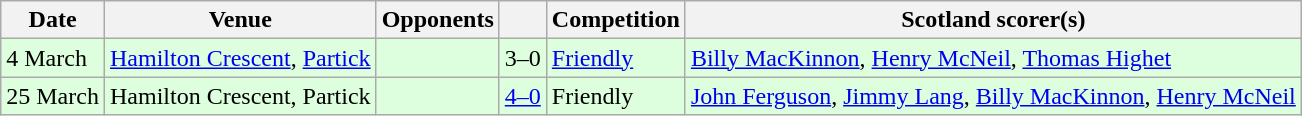<table class="wikitable">
<tr>
<th>Date</th>
<th>Venue</th>
<th>Opponents</th>
<th></th>
<th>Competition</th>
<th>Scotland scorer(s)</th>
</tr>
<tr bgcolor=#ddffdd>
<td>4 March</td>
<td><a href='#'>Hamilton Crescent</a>, <a href='#'>Partick</a></td>
<td></td>
<td align="center">3–0</td>
<td><a href='#'>Friendly</a></td>
<td><a href='#'>Billy MacKinnon</a>, <a href='#'>Henry McNeil</a>, <a href='#'>Thomas Highet</a></td>
</tr>
<tr bgcolor=#ddffdd>
<td>25 March</td>
<td>Hamilton Crescent, Partick</td>
<td></td>
<td align="center"><a href='#'>4–0</a></td>
<td>Friendly</td>
<td><a href='#'>John Ferguson</a>, <a href='#'>Jimmy Lang</a>, <a href='#'>Billy MacKinnon</a>, <a href='#'>Henry McNeil</a></td>
</tr>
</table>
